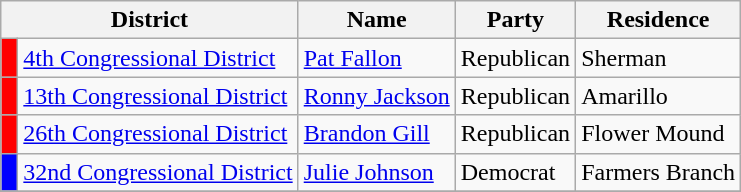<table class="wikitable">
<tr>
<th colspan="2">District</th>
<th>Name</th>
<th>Party</th>
<th>Residence</th>
</tr>
<tr>
<td bgcolor=red> </td>
<td><a href='#'>4th Congressional District</a></td>
<td><a href='#'>Pat Fallon</a></td>
<td>Republican</td>
<td>Sherman</td>
</tr>
<tr>
<td bgcolor=red> </td>
<td><a href='#'>13th Congressional District</a></td>
<td><a href='#'>Ronny Jackson</a></td>
<td>Republican</td>
<td>Amarillo</td>
</tr>
<tr>
<td bgcolor=red> </td>
<td><a href='#'>26th Congressional District</a></td>
<td><a href='#'>Brandon Gill</a></td>
<td>Republican</td>
<td>Flower Mound</td>
</tr>
<tr>
<td bgcolor=blue> </td>
<td><a href='#'>32nd Congressional District</a></td>
<td><a href='#'>Julie Johnson</a></td>
<td>Democrat</td>
<td>Farmers Branch</td>
</tr>
<tr>
</tr>
</table>
